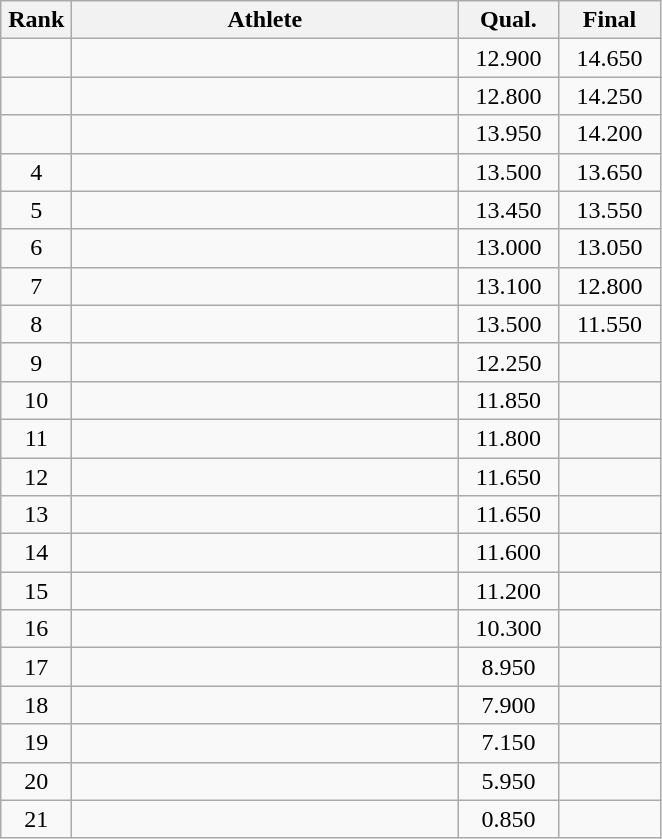<table class=wikitable style="text-align:center">
<tr>
<th width=40>Rank</th>
<th width=250>Athlete</th>
<th width=60>Qual.</th>
<th width=60>Final</th>
</tr>
<tr>
<td></td>
<td align="left"></td>
<td>12.900</td>
<td>14.650</td>
</tr>
<tr>
<td></td>
<td align="left"></td>
<td>12.800</td>
<td>14.250</td>
</tr>
<tr>
<td></td>
<td align="left"></td>
<td>13.950</td>
<td>14.200</td>
</tr>
<tr>
<td>4</td>
<td align="left"></td>
<td>13.500</td>
<td>13.650</td>
</tr>
<tr>
<td>5</td>
<td align="left"></td>
<td>13.450</td>
<td>13.550</td>
</tr>
<tr>
<td>6</td>
<td align="left"></td>
<td>13.000</td>
<td>13.050</td>
</tr>
<tr>
<td>7</td>
<td align="left"></td>
<td>13.100</td>
<td>12.800</td>
</tr>
<tr>
<td>8</td>
<td align="left"></td>
<td>13.500</td>
<td>11.550</td>
</tr>
<tr>
<td>9</td>
<td align="left"></td>
<td>12.250</td>
<td></td>
</tr>
<tr>
<td>10</td>
<td align="left"></td>
<td>11.850</td>
<td></td>
</tr>
<tr>
<td>11</td>
<td align="left"></td>
<td>11.800</td>
<td></td>
</tr>
<tr>
<td>12</td>
<td align="left"></td>
<td>11.650</td>
<td></td>
</tr>
<tr>
<td>13</td>
<td align="left"></td>
<td>11.650</td>
<td></td>
</tr>
<tr>
<td>14</td>
<td align="left"></td>
<td>11.600</td>
<td></td>
</tr>
<tr>
<td>15</td>
<td align="left"></td>
<td>11.200</td>
<td></td>
</tr>
<tr>
<td>16</td>
<td align="left"></td>
<td>10.300</td>
<td></td>
</tr>
<tr>
<td>17</td>
<td align="left"></td>
<td>8.950</td>
<td></td>
</tr>
<tr>
<td>18</td>
<td align="left"></td>
<td>7.900</td>
<td></td>
</tr>
<tr>
<td>19</td>
<td align="left"></td>
<td>7.150</td>
<td></td>
</tr>
<tr>
<td>20</td>
<td align="left"></td>
<td>5.950</td>
<td></td>
</tr>
<tr>
<td>21</td>
<td align="left"></td>
<td>0.850</td>
<td></td>
</tr>
</table>
